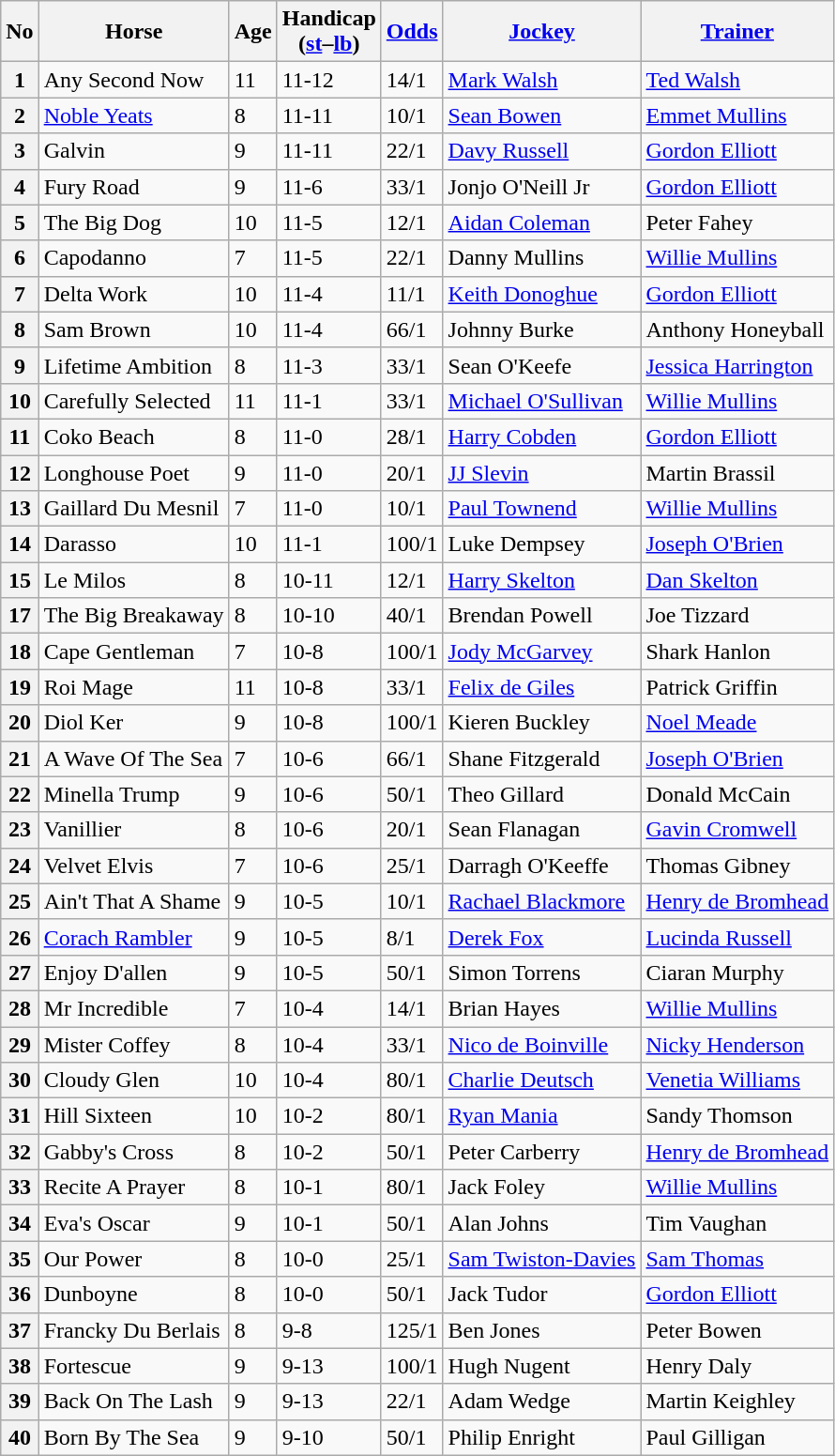<table class="wikitable sortable">
<tr>
<th scope="col">No</th>
<th scope="col">Horse</th>
<th scope="col">Age</th>
<th scope="col">Handicap<br>(<a href='#'>st</a>–<a href='#'>lb</a>)</th>
<th scope="col"><a href='#'>Odds</a></th>
<th scope="col"><a href='#'>Jockey</a></th>
<th scope="col"><a href='#'>Trainer</a></th>
</tr>
<tr>
<th scope="row">1</th>
<td>Any Second Now</td>
<td>11</td>
<td>11-12</td>
<td>14/1</td>
<td><a href='#'>Mark Walsh</a></td>
<td><a href='#'>Ted Walsh</a></td>
</tr>
<tr>
<th scope="row">2</th>
<td><a href='#'>Noble Yeats</a></td>
<td>8</td>
<td>11-11</td>
<td>10/1</td>
<td><a href='#'>Sean Bowen</a></td>
<td><a href='#'>Emmet Mullins</a></td>
</tr>
<tr>
<th scope="row">3</th>
<td>Galvin</td>
<td>9</td>
<td>11-11</td>
<td>22/1</td>
<td><a href='#'>Davy Russell</a></td>
<td><a href='#'>Gordon Elliott</a></td>
</tr>
<tr>
<th scope="row">4</th>
<td>Fury Road</td>
<td>9</td>
<td>11-6</td>
<td>33/1</td>
<td>Jonjo O'Neill Jr</td>
<td><a href='#'>Gordon Elliott</a></td>
</tr>
<tr>
<th scope="row">5</th>
<td>The Big Dog</td>
<td>10</td>
<td>11-5</td>
<td>12/1</td>
<td><a href='#'>Aidan Coleman</a></td>
<td>Peter Fahey</td>
</tr>
<tr>
<th scope="row">6</th>
<td>Capodanno</td>
<td>7</td>
<td>11-5</td>
<td>22/1</td>
<td>Danny Mullins</td>
<td><a href='#'>Willie Mullins</a></td>
</tr>
<tr>
<th scope="row">7</th>
<td>Delta Work</td>
<td>10</td>
<td>11-4</td>
<td>11/1</td>
<td><a href='#'>Keith Donoghue</a></td>
<td><a href='#'>Gordon Elliott</a></td>
</tr>
<tr>
<th scope="row">8</th>
<td>Sam Brown</td>
<td>10</td>
<td>11-4</td>
<td>66/1</td>
<td>Johnny Burke</td>
<td>Anthony Honeyball</td>
</tr>
<tr>
<th scope="row">9</th>
<td>Lifetime Ambition</td>
<td>8</td>
<td>11-3</td>
<td>33/1</td>
<td>Sean O'Keefe</td>
<td><a href='#'>Jessica Harrington</a></td>
</tr>
<tr>
<th scope="row">10</th>
<td>Carefully Selected</td>
<td>11</td>
<td>11-1</td>
<td>33/1</td>
<td><a href='#'>Michael O'Sullivan</a></td>
<td><a href='#'>Willie Mullins</a></td>
</tr>
<tr>
<th scope="row">11</th>
<td>Coko Beach</td>
<td>8</td>
<td>11-0</td>
<td>28/1</td>
<td><a href='#'>Harry Cobden</a></td>
<td><a href='#'>Gordon Elliott</a></td>
</tr>
<tr>
<th scope="row">12</th>
<td>Longhouse Poet</td>
<td>9</td>
<td>11-0</td>
<td>20/1</td>
<td><a href='#'>JJ Slevin</a></td>
<td>Martin Brassil</td>
</tr>
<tr>
<th scope="row">13</th>
<td>Gaillard Du Mesnil</td>
<td>7</td>
<td>11-0</td>
<td>10/1</td>
<td><a href='#'>Paul Townend</a></td>
<td><a href='#'>Willie Mullins</a></td>
</tr>
<tr>
<th scope="row">14</th>
<td>Darasso</td>
<td>10</td>
<td>11-1</td>
<td>100/1</td>
<td>Luke Dempsey</td>
<td><a href='#'>Joseph O'Brien</a></td>
</tr>
<tr>
<th scope="row">15</th>
<td>Le Milos</td>
<td>8</td>
<td>10-11</td>
<td>12/1</td>
<td><a href='#'>Harry Skelton</a></td>
<td><a href='#'>Dan Skelton</a></td>
</tr>
<tr>
<th scope="row">17</th>
<td>The Big Breakaway</td>
<td>8</td>
<td>10-10</td>
<td>40/1</td>
<td>Brendan Powell</td>
<td>Joe Tizzard</td>
</tr>
<tr>
<th scope="row">18</th>
<td>Cape Gentleman</td>
<td>7</td>
<td>10-8</td>
<td>100/1</td>
<td><a href='#'>Jody McGarvey</a></td>
<td>Shark Hanlon</td>
</tr>
<tr>
<th scope="row">19</th>
<td>Roi Mage</td>
<td>11</td>
<td>10-8</td>
<td>33/1</td>
<td><a href='#'>Felix de Giles</a></td>
<td>Patrick Griffin</td>
</tr>
<tr>
<th scope="row">20</th>
<td>Diol Ker</td>
<td>9</td>
<td>10-8</td>
<td>100/1</td>
<td>Kieren Buckley</td>
<td><a href='#'>Noel Meade</a></td>
</tr>
<tr>
<th scope="row">21</th>
<td>A Wave Of The Sea</td>
<td>7</td>
<td>10-6</td>
<td>66/1</td>
<td>Shane Fitzgerald</td>
<td><a href='#'>Joseph O'Brien</a></td>
</tr>
<tr>
<th scope="row">22</th>
<td>Minella Trump</td>
<td>9</td>
<td>10-6</td>
<td>50/1</td>
<td>Theo Gillard</td>
<td>Donald McCain</td>
</tr>
<tr>
<th scope="row">23</th>
<td>Vanillier</td>
<td>8</td>
<td>10-6</td>
<td>20/1</td>
<td>Sean Flanagan</td>
<td><a href='#'>Gavin Cromwell</a></td>
</tr>
<tr>
<th scope="row">24</th>
<td>Velvet Elvis</td>
<td>7</td>
<td>10-6</td>
<td>25/1</td>
<td>Darragh O'Keeffe</td>
<td>Thomas Gibney</td>
</tr>
<tr>
<th scope="row">25</th>
<td>Ain't That A Shame</td>
<td>9</td>
<td>10-5</td>
<td>10/1</td>
<td><a href='#'>Rachael Blackmore</a></td>
<td><a href='#'>Henry de Bromhead</a></td>
</tr>
<tr>
<th scope="row">26</th>
<td><a href='#'>Corach Rambler</a></td>
<td>9</td>
<td>10-5</td>
<td>8/1</td>
<td><a href='#'>Derek Fox</a></td>
<td><a href='#'>Lucinda Russell</a></td>
</tr>
<tr>
<th scope="row">27</th>
<td>Enjoy D'allen</td>
<td>9</td>
<td>10-5</td>
<td>50/1</td>
<td>Simon Torrens</td>
<td>Ciaran Murphy</td>
</tr>
<tr>
<th scope="row">28</th>
<td>Mr Incredible</td>
<td>7</td>
<td>10-4</td>
<td>14/1</td>
<td>Brian Hayes</td>
<td><a href='#'>Willie Mullins</a></td>
</tr>
<tr>
<th scope="row">29</th>
<td>Mister Coffey</td>
<td>8</td>
<td>10-4</td>
<td>33/1</td>
<td><a href='#'>Nico de Boinville</a></td>
<td><a href='#'>Nicky Henderson</a></td>
</tr>
<tr>
<th scope="row">30</th>
<td>Cloudy Glen</td>
<td>10</td>
<td>10-4</td>
<td>80/1</td>
<td><a href='#'>Charlie Deutsch</a></td>
<td><a href='#'>Venetia Williams</a></td>
</tr>
<tr>
<th scope="row">31</th>
<td>Hill Sixteen</td>
<td>10</td>
<td>10-2</td>
<td>80/1</td>
<td><a href='#'>Ryan Mania</a></td>
<td>Sandy Thomson</td>
</tr>
<tr>
<th scope="row">32</th>
<td>Gabby's Cross</td>
<td>8</td>
<td>10-2</td>
<td>50/1</td>
<td>Peter Carberry</td>
<td><a href='#'>Henry de Bromhead</a></td>
</tr>
<tr>
<th scope="row">33</th>
<td>Recite A Prayer</td>
<td>8</td>
<td>10-1</td>
<td>80/1</td>
<td>Jack Foley</td>
<td><a href='#'>Willie Mullins</a></td>
</tr>
<tr>
<th scope="row">34</th>
<td>Eva's Oscar</td>
<td>9</td>
<td>10-1</td>
<td>50/1</td>
<td>Alan Johns</td>
<td>Tim Vaughan</td>
</tr>
<tr>
<th scope="row">35</th>
<td>Our Power</td>
<td>8</td>
<td>10-0</td>
<td>25/1</td>
<td><a href='#'>Sam Twiston-Davies</a></td>
<td><a href='#'>Sam Thomas</a></td>
</tr>
<tr>
<th scope="row">36</th>
<td>Dunboyne</td>
<td>8</td>
<td>10-0</td>
<td>50/1</td>
<td>Jack Tudor</td>
<td><a href='#'>Gordon Elliott</a></td>
</tr>
<tr>
<th scope="row">37</th>
<td>Francky Du Berlais</td>
<td>8</td>
<td>9-8</td>
<td>125/1</td>
<td>Ben Jones</td>
<td>Peter Bowen</td>
</tr>
<tr>
<th scope="row">38</th>
<td>Fortescue</td>
<td>9</td>
<td>9-13</td>
<td>100/1</td>
<td>Hugh Nugent</td>
<td>Henry Daly</td>
</tr>
<tr>
<th scope="row">39</th>
<td>Back On The Lash</td>
<td>9</td>
<td>9-13</td>
<td>22/1</td>
<td>Adam Wedge</td>
<td>Martin Keighley</td>
</tr>
<tr>
<th scope="row">40</th>
<td>Born By The Sea</td>
<td>9</td>
<td>9-10</td>
<td>50/1</td>
<td>Philip Enright</td>
<td>Paul Gilligan</td>
</tr>
</table>
